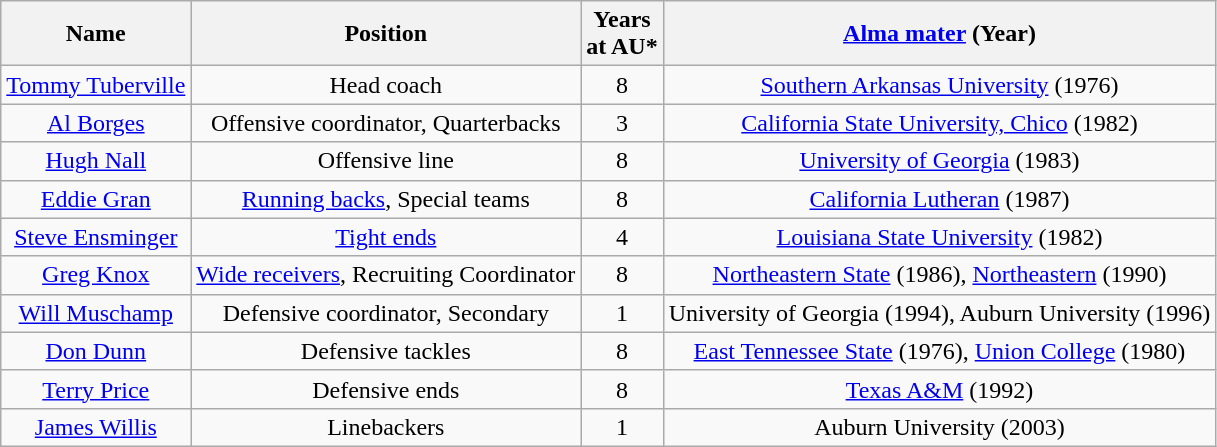<table class="wikitable" style="text-align:center; white-space:nowrap;">
<tr>
<th>Name</th>
<th>Position</th>
<th>Years<br>at AU*</th>
<th><a href='#'>Alma mater</a> (Year)</th>
</tr>
<tr>
<td><a href='#'>Tommy Tuberville</a></td>
<td>Head coach</td>
<td>8</td>
<td><a href='#'>Southern Arkansas University</a> (1976)</td>
</tr>
<tr>
<td><a href='#'>Al Borges</a></td>
<td>Offensive coordinator, Quarterbacks</td>
<td>3</td>
<td><a href='#'>California State University, Chico</a> (1982)</td>
</tr>
<tr>
<td><a href='#'>Hugh Nall</a></td>
<td>Offensive line</td>
<td>8</td>
<td><a href='#'>University of Georgia</a> (1983)</td>
</tr>
<tr>
<td><a href='#'>Eddie Gran</a></td>
<td><a href='#'>Running backs</a>, Special teams</td>
<td>8</td>
<td><a href='#'>California Lutheran</a> (1987)</td>
</tr>
<tr>
<td><a href='#'>Steve Ensminger</a></td>
<td><a href='#'>Tight ends</a></td>
<td>4</td>
<td><a href='#'>Louisiana State University</a> (1982)</td>
</tr>
<tr>
<td><a href='#'>Greg Knox</a></td>
<td><a href='#'>Wide receivers</a>, Recruiting Coordinator</td>
<td>8</td>
<td><a href='#'>Northeastern State</a> (1986), <a href='#'>Northeastern</a> (1990)</td>
</tr>
<tr>
<td><a href='#'>Will Muschamp</a></td>
<td>Defensive coordinator, Secondary</td>
<td>1</td>
<td>University of Georgia (1994), Auburn University (1996)</td>
</tr>
<tr>
<td><a href='#'>Don Dunn</a></td>
<td>Defensive tackles</td>
<td>8</td>
<td><a href='#'>East Tennessee State</a> (1976), <a href='#'>Union College</a> (1980)</td>
</tr>
<tr>
<td><a href='#'>Terry Price</a></td>
<td>Defensive ends</td>
<td>8</td>
<td><a href='#'>Texas A&M</a> (1992)</td>
</tr>
<tr>
<td><a href='#'>James Willis</a></td>
<td>Linebackers</td>
<td>1</td>
<td>Auburn University (2003)</td>
</tr>
</table>
